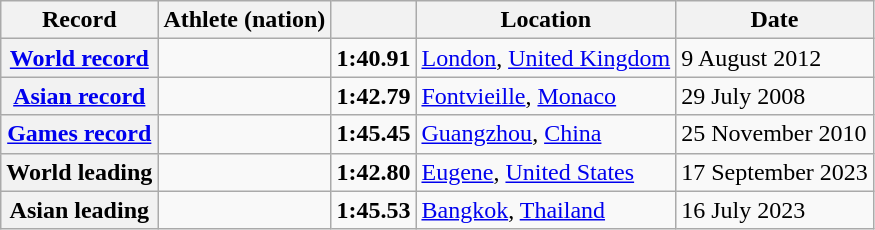<table class="wikitable">
<tr>
<th scope="col">Record</th>
<th scope="col">Athlete (nation)</th>
<th scope="col"></th>
<th scope="col">Location</th>
<th scope="col">Date</th>
</tr>
<tr>
<th scope="row"><a href='#'>World record</a></th>
<td></td>
<td align="center"><strong>1:40.91</strong></td>
<td><a href='#'>London</a>, <a href='#'>United Kingdom</a></td>
<td>9 August 2012</td>
</tr>
<tr>
<th scope="row"><a href='#'>Asian record</a></th>
<td></td>
<td align="center"><strong>1:42.79</strong></td>
<td><a href='#'>Fontvieille</a>, <a href='#'>Monaco</a></td>
<td>29 July 2008</td>
</tr>
<tr>
<th><a href='#'>Games record</a></th>
<td></td>
<td align="center"><strong>1:45.45</strong></td>
<td><a href='#'>Guangzhou</a>, <a href='#'>China</a></td>
<td>25 November 2010</td>
</tr>
<tr>
<th scope="row">World leading</th>
<td></td>
<td align="center"><strong>1:42.80</strong></td>
<td><a href='#'>Eugene</a>, <a href='#'>United States</a></td>
<td>17 September 2023</td>
</tr>
<tr>
<th scope="row">Asian leading</th>
<td></td>
<td align="center"><strong>1:45.53</strong></td>
<td><a href='#'>Bangkok</a>, <a href='#'>Thailand</a></td>
<td>16 July 2023</td>
</tr>
</table>
